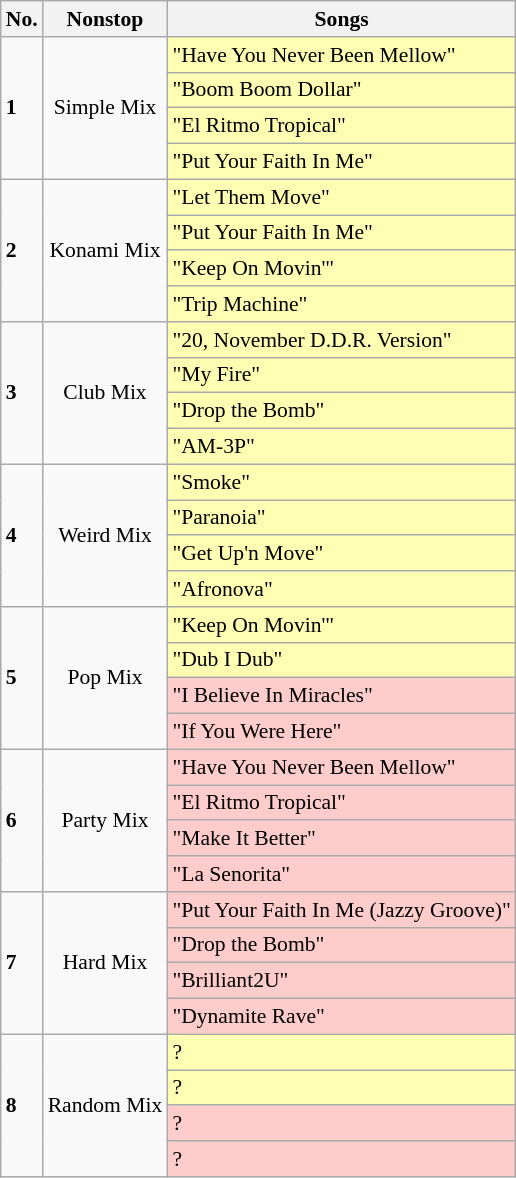<table class="wikitable" style="font-size:90%;">
<tr>
<th>No.</th>
<th>Nonstop</th>
<th>Songs</th>
</tr>
<tr>
<td rowspan="4"><strong>1</strong></td>
<td rowspan="4" style="text-align:center;">Simple Mix</td>
<td style="background:#FFFFB3;">"Have You Never Been Mellow"</td>
</tr>
<tr>
<td style="background:#FFFFB3;">"Boom Boom Dollar"</td>
</tr>
<tr>
<td style="background:#FFFFB3;">"El Ritmo Tropical"</td>
</tr>
<tr>
<td style="background:#FFFFB3;">"Put Your Faith In Me"</td>
</tr>
<tr>
<td rowspan="4"><strong>2</strong></td>
<td rowspan="4" style="text-align:center;">Konami Mix</td>
<td style="background:#FFFFB3;">"Let Them Move"</td>
</tr>
<tr>
<td style="background:#FFFFB3;">"Put Your Faith In Me"</td>
</tr>
<tr>
<td style="background:#FFFFB3;">"Keep On Movin'"</td>
</tr>
<tr>
<td style="background:#FFFFB3;">"Trip Machine"</td>
</tr>
<tr>
<td rowspan="4"><strong>3</strong></td>
<td rowspan="4" style="text-align:center;">Club Mix</td>
<td style="background:#FFFFB3;">"20, November D.D.R. Version"</td>
</tr>
<tr>
<td style="background:#FFFFB3;">"My Fire"</td>
</tr>
<tr>
<td style="background:#FFFFB3;">"Drop the Bomb"</td>
</tr>
<tr>
<td style="background:#FFFFB3;">"AM-3P"</td>
</tr>
<tr>
<td rowspan="4"><strong>4</strong></td>
<td rowspan="4" style="text-align:center;">Weird Mix</td>
<td style="background:#FFFFB3;">"Smoke"</td>
</tr>
<tr>
<td style="background:#FFFFB3;">"Paranoia"</td>
</tr>
<tr>
<td style="background:#FFFFB3;">"Get Up'n Move"</td>
</tr>
<tr>
<td style="background:#FFFFB3;">"Afronova"</td>
</tr>
<tr>
<td rowspan="4"><strong>5</strong></td>
<td rowspan="4" style="text-align:center;">Pop Mix</td>
<td style="background:#FFFFB3;">"Keep On Movin'"</td>
</tr>
<tr>
<td style="background:#FFFFB3;">"Dub I Dub"</td>
</tr>
<tr>
<td style="background:#FFCCCC;">"I Believe In Miracles"</td>
</tr>
<tr>
<td style="background:#FFCCCC;">"If You Were Here"</td>
</tr>
<tr>
<td rowspan="4"><strong>6</strong></td>
<td rowspan="4" style="text-align:center;">Party Mix</td>
<td style="background:#FFCCCC;">"Have You Never Been Mellow"</td>
</tr>
<tr>
<td style="background:#FFCCCC;">"El Ritmo Tropical"</td>
</tr>
<tr>
<td style="background:#FFCCCC;">"Make It Better"</td>
</tr>
<tr>
<td style="background:#FFCCCC;">"La Senorita"</td>
</tr>
<tr>
<td rowspan="4"><strong>7</strong></td>
<td rowspan="4" style="text-align:center;">Hard Mix</td>
<td style="background:#FFCCCC;">"Put Your Faith In Me (Jazzy Groove)"</td>
</tr>
<tr>
<td style="background:#FFCCCC;">"Drop the Bomb"</td>
</tr>
<tr>
<td style="background:#FFCCCC;">"Brilliant2U"</td>
</tr>
<tr>
<td style="background:#FFCCCC;">"Dynamite Rave"</td>
</tr>
<tr>
<td rowspan="4"><strong>8</strong></td>
<td rowspan="4" style="text-align:center;">Random Mix</td>
<td style="background:#FFFFB3;">?</td>
</tr>
<tr>
<td style="background:#FFFFB3;">?</td>
</tr>
<tr>
<td style="background:#FFCCCC;">?</td>
</tr>
<tr>
<td style="background:#FFCCCC;">?</td>
</tr>
</table>
